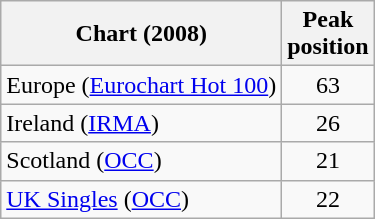<table class="wikitable">
<tr>
<th>Chart (2008)</th>
<th>Peak<br>position</th>
</tr>
<tr>
<td>Europe (<a href='#'>Eurochart Hot 100</a>)</td>
<td style="text-align:center;">63</td>
</tr>
<tr>
<td>Ireland (<a href='#'>IRMA</a>)</td>
<td style="text-align:center;">26</td>
</tr>
<tr>
<td>Scotland (<a href='#'>OCC</a>)</td>
<td style="text-align:center;">21</td>
</tr>
<tr>
<td><a href='#'>UK Singles</a> (<a href='#'>OCC</a>)</td>
<td style="text-align:center;">22</td>
</tr>
</table>
